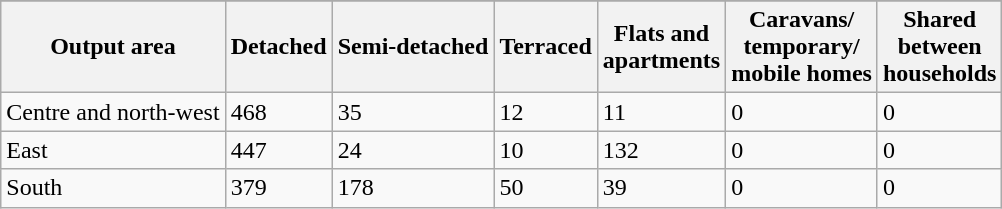<table class="wikitable">
<tr>
</tr>
<tr>
<th>Output area</th>
<th>Detached</th>
<th>Semi-detached</th>
<th>Terraced</th>
<th>Flats and<br>apartments</th>
<th>Caravans/<br>temporary/<br>mobile homes</th>
<th>Shared<br>between<br> households</th>
</tr>
<tr>
<td>Centre and north-west</td>
<td>468</td>
<td>35</td>
<td>12</td>
<td>11</td>
<td>0</td>
<td>0</td>
</tr>
<tr>
<td>East</td>
<td>447</td>
<td>24</td>
<td>10</td>
<td>132</td>
<td>0</td>
<td>0</td>
</tr>
<tr>
<td>South</td>
<td>379</td>
<td>178</td>
<td>50</td>
<td>39</td>
<td>0</td>
<td>0</td>
</tr>
</table>
